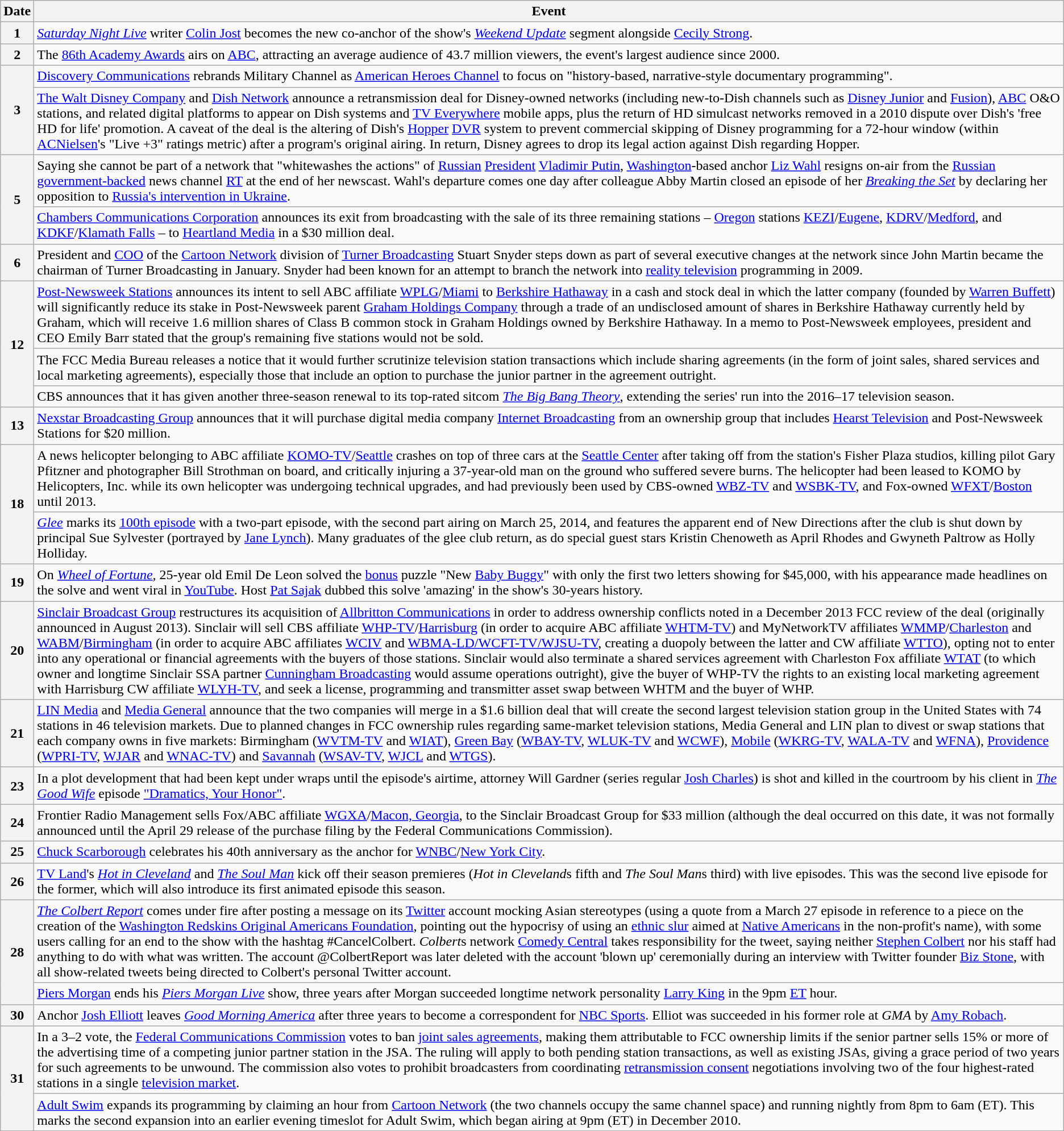<table class="wikitable">
<tr>
<th>Date</th>
<th>Event</th>
</tr>
<tr>
<th>1</th>
<td><em><a href='#'>Saturday Night Live</a></em> writer <a href='#'>Colin Jost</a> becomes the new co-anchor of the show's <em><a href='#'>Weekend Update</a></em> segment alongside <a href='#'>Cecily Strong</a>.</td>
</tr>
<tr>
<th>2</th>
<td>The <a href='#'>86th Academy Awards</a> airs on <a href='#'>ABC</a>, attracting an average audience of 43.7 million viewers, the event's largest audience since 2000.</td>
</tr>
<tr>
<th rowspan=2>3</th>
<td><a href='#'>Discovery Communications</a> rebrands Military Channel as <a href='#'>American Heroes Channel</a> to focus on "history-based, narrative-style documentary programming".</td>
</tr>
<tr>
<td><a href='#'>The Walt Disney Company</a> and <a href='#'>Dish Network</a> announce a retransmission deal for Disney-owned networks (including new-to-Dish channels such as <a href='#'>Disney Junior</a> and <a href='#'>Fusion</a>), <a href='#'>ABC</a> O&O stations, and related digital platforms to appear on Dish systems and <a href='#'>TV Everywhere</a> mobile apps, plus the return of HD simulcast networks removed in a 2010 dispute over Dish's 'free HD for life' promotion. A caveat of the deal is the altering of Dish's <a href='#'>Hopper</a> <a href='#'>DVR</a> system to prevent commercial skipping of Disney programming for a 72-hour window (within <a href='#'>ACNielsen</a>'s "Live +3" ratings metric) after a program's original airing. In return, Disney agrees to drop its legal action against Dish regarding Hopper.</td>
</tr>
<tr>
<th rowspan=2>5</th>
<td>Saying she cannot be part of a network that "whitewashes the actions" of <a href='#'>Russian</a> <a href='#'>President</a> <a href='#'>Vladimir Putin</a>, <a href='#'>Washington</a>-based anchor <a href='#'>Liz Wahl</a> resigns on-air from the <a href='#'>Russian government-backed</a> news channel <a href='#'>RT</a> at the end of her newscast. Wahl's departure comes one day after colleague Abby Martin closed an episode of her <em><a href='#'>Breaking the Set</a></em> by declaring her opposition to <a href='#'>Russia's intervention in Ukraine</a>.</td>
</tr>
<tr>
<td><a href='#'>Chambers Communications Corporation</a> announces its exit from broadcasting with the sale of its three remaining stations – <a href='#'>Oregon</a> stations <a href='#'>KEZI</a>/<a href='#'>Eugene</a>, <a href='#'>KDRV</a>/<a href='#'>Medford</a>, and <a href='#'>KDKF</a>/<a href='#'>Klamath Falls</a> – to <a href='#'>Heartland Media</a> in a $30 million deal.</td>
</tr>
<tr>
<th>6</th>
<td>President and <a href='#'>COO</a> of the <a href='#'>Cartoon Network</a> division of <a href='#'>Turner Broadcasting</a> Stuart Snyder steps down as part of several executive changes at the network since John Martin became the chairman of Turner Broadcasting in January. Snyder had been known for an attempt to branch the network into <a href='#'>reality television</a> programming in 2009.</td>
</tr>
<tr>
<th rowspan=3>12</th>
<td><a href='#'>Post-Newsweek Stations</a> announces its intent to sell ABC affiliate <a href='#'>WPLG</a>/<a href='#'>Miami</a> to <a href='#'>Berkshire Hathaway</a> in a cash and stock deal in which the latter company (founded by <a href='#'>Warren Buffett</a>) will significantly reduce its stake in Post-Newsweek parent <a href='#'>Graham Holdings Company</a> through a trade of an undisclosed amount of shares in Berkshire Hathaway currently held by Graham, which will receive 1.6 million shares of Class B common stock in Graham Holdings owned by Berkshire Hathaway. In a memo to Post-Newsweek employees, president and CEO Emily Barr stated that the group's remaining five stations would not be sold.</td>
</tr>
<tr>
<td>The FCC Media Bureau releases a notice that it would further scrutinize television station transactions which include sharing agreements (in the form of joint sales, shared services and local marketing agreements), especially those that include an option to purchase the junior partner in the agreement outright.</td>
</tr>
<tr>
<td>CBS announces that it has given another three-season renewal to its top-rated sitcom <em><a href='#'>The Big Bang Theory</a></em>, extending the series' run into the 2016–17 television season.</td>
</tr>
<tr>
<th>13</th>
<td><a href='#'>Nexstar Broadcasting Group</a> announces that it will purchase digital media company <a href='#'>Internet Broadcasting</a> from an ownership group that includes <a href='#'>Hearst Television</a> and Post-Newsweek Stations for $20 million.</td>
</tr>
<tr>
<th rowspan=2>18</th>
<td>A news helicopter belonging to ABC affiliate <a href='#'>KOMO-TV</a>/<a href='#'>Seattle</a> crashes on top of three cars at the <a href='#'>Seattle Center</a> after taking off from the station's Fisher Plaza studios, killing pilot Gary Pfitzner and photographer Bill Strothman on board, and critically injuring a 37-year-old man on the ground who suffered severe burns. The helicopter had been leased to KOMO by Helicopters, Inc. while its own helicopter was undergoing technical upgrades, and had previously been used by CBS-owned <a href='#'>WBZ-TV</a> and <a href='#'>WSBK-TV</a>, and Fox-owned <a href='#'>WFXT</a>/<a href='#'>Boston</a> until 2013.</td>
</tr>
<tr>
<td><em><a href='#'>Glee</a></em> marks its <a href='#'>100th episode</a> with a two-part episode, with the second part airing on March 25, 2014, and features the apparent end of New Directions after the club is shut down by principal Sue Sylvester (portrayed by <a href='#'>Jane Lynch</a>). Many graduates of the glee club return, as do special guest stars Kristin Chenoweth as April Rhodes and Gwyneth Paltrow as Holly Holliday.</td>
</tr>
<tr>
<th>19</th>
<td>On <em><a href='#'>Wheel of Fortune</a>,</em> 25-year old Emil De Leon solved the <a href='#'>bonus</a> puzzle "New <a href='#'>Baby Buggy</a>" with only the first two letters showing for $45,000, with his appearance made headlines on the solve and went viral in <a href='#'>YouTube</a>. Host <a href='#'>Pat Sajak</a> dubbed this solve 'amazing' in the show's 30-years history.</td>
</tr>
<tr>
<th>20</th>
<td><a href='#'>Sinclair Broadcast Group</a> restructures its acquisition of <a href='#'>Allbritton Communications</a> in order to address ownership conflicts noted in a December 2013 FCC review of the deal (originally announced in August 2013). Sinclair will sell CBS affiliate <a href='#'>WHP-TV</a>/<a href='#'>Harrisburg</a> (in order to acquire ABC affiliate <a href='#'>WHTM-TV</a>) and MyNetworkTV affiliates <a href='#'>WMMP</a>/<a href='#'>Charleston</a> and <a href='#'>WABM</a>/<a href='#'>Birmingham</a> (in order to acquire ABC affiliates <a href='#'>WCIV</a> and <a href='#'>WBMA-LD/WCFT-TV/WJSU-TV</a>, creating a duopoly between the latter and CW affiliate <a href='#'>WTTO</a>), opting not to enter into any operational or financial agreements with the buyers of those stations. Sinclair would also terminate a shared services agreement with Charleston Fox affiliate <a href='#'>WTAT</a> (to which owner and longtime Sinclair SSA partner <a href='#'>Cunningham Broadcasting</a> would assume operations outright), give the buyer of WHP-TV the rights to an existing local marketing agreement with Harrisburg CW affiliate <a href='#'>WLYH-TV</a>, and seek a license, programming and transmitter asset swap between WHTM and the buyer of WHP.</td>
</tr>
<tr>
<th>21</th>
<td><a href='#'>LIN Media</a> and <a href='#'>Media General</a> announce that the two companies will merge in a $1.6 billion deal that will create the second largest television station group in the United States with 74 stations in 46 television markets. Due to planned changes in FCC ownership rules regarding same-market television stations, Media General and LIN plan to divest or swap stations that each company owns in five markets: Birmingham (<a href='#'>WVTM-TV</a> and <a href='#'>WIAT</a>), <a href='#'>Green Bay</a> (<a href='#'>WBAY-TV</a>, <a href='#'>WLUK-TV</a> and <a href='#'>WCWF</a>), <a href='#'>Mobile</a> (<a href='#'>WKRG-TV</a>, <a href='#'>WALA-TV</a> and <a href='#'>WFNA</a>), <a href='#'>Providence</a> (<a href='#'>WPRI-TV</a>, <a href='#'>WJAR</a> and <a href='#'>WNAC-TV</a>) and <a href='#'>Savannah</a> (<a href='#'>WSAV-TV</a>, <a href='#'>WJCL</a> and <a href='#'>WTGS</a>).</td>
</tr>
<tr>
<th>23</th>
<td>In a plot development that had been kept under wraps until the episode's airtime, attorney Will Gardner (series regular <a href='#'>Josh Charles</a>) is shot and killed in the courtroom by his client in <em><a href='#'>The Good Wife</a></em> episode <a href='#'>"Dramatics, Your Honor"</a>.</td>
</tr>
<tr>
<th>24</th>
<td>Frontier Radio Management sells Fox/ABC affiliate <a href='#'>WGXA</a>/<a href='#'>Macon, Georgia</a>, to the Sinclair Broadcast Group for $33 million (although the deal occurred on this date, it was not formally announced until the April 29 release of the purchase filing by the Federal Communications Commission).</td>
</tr>
<tr>
<th>25</th>
<td><a href='#'>Chuck Scarborough</a> celebrates his 40th anniversary as the anchor for <a href='#'>WNBC</a>/<a href='#'>New York City</a>.</td>
</tr>
<tr>
<th>26</th>
<td><a href='#'>TV Land</a>'s <em><a href='#'>Hot in Cleveland</a></em> and <em><a href='#'>The Soul Man</a></em> kick off their season premieres (<em>Hot in Cleveland</em>s fifth and <em>The Soul Man</em>s third) with live episodes. This was the second live episode for the former, which will also introduce its first animated episode this season.</td>
</tr>
<tr>
<th rowspan=2>28</th>
<td><em><a href='#'>The Colbert Report</a></em> comes under fire after posting a message on its <a href='#'>Twitter</a> account mocking Asian stereotypes (using a quote from a March 27 episode in reference to a piece on the creation of the <a href='#'>Washington Redskins Original Americans Foundation</a>, pointing out the hypocrisy of using an <a href='#'>ethnic slur</a> aimed at <a href='#'>Native Americans</a> in the non-profit's name), with some users calling for an end to the show with the hashtag #CancelColbert. <em>Colbert</em>s network <a href='#'>Comedy Central</a> takes responsibility for the tweet, saying neither <a href='#'>Stephen Colbert</a> nor his staff had anything to do with what was written. The account @ColbertReport was later deleted with the account 'blown up' ceremonially during an interview with Twitter founder <a href='#'>Biz Stone</a>, with all show-related tweets being directed to Colbert's personal Twitter account.</td>
</tr>
<tr>
<td><a href='#'>Piers Morgan</a> ends his <em><a href='#'>Piers Morgan Live</a></em> show, three years after Morgan succeeded longtime network personality <a href='#'>Larry King</a> in the 9pm <a href='#'>ET</a> hour.</td>
</tr>
<tr>
<th>30</th>
<td>Anchor <a href='#'>Josh Elliott</a> leaves <em><a href='#'>Good Morning America</a></em> after three years to become a correspondent for <a href='#'>NBC Sports</a>. Elliot was succeeded in his former role at <em>GMA</em> by <a href='#'>Amy Robach</a>.</td>
</tr>
<tr>
<th rowspan=2>31</th>
<td>In a 3–2 vote, the <a href='#'>Federal Communications Commission</a> votes to ban <a href='#'>joint sales agreements</a>, making them attributable to FCC ownership limits if the senior partner sells 15% or more of the advertising time of a competing junior partner station in the JSA. The ruling will apply to both pending station transactions, as well as existing JSAs, giving a grace period of two years for such agreements to be unwound. The commission also votes to prohibit broadcasters from coordinating <a href='#'>retransmission consent</a> negotiations involving two of the four highest-rated stations in a single <a href='#'>television market</a>.</td>
</tr>
<tr>
<td><a href='#'>Adult Swim</a> expands its programming by claiming an hour from <a href='#'>Cartoon Network</a> (the two channels occupy the same channel space) and running nightly from 8pm to 6am (ET). This marks the second expansion into an earlier evening timeslot for Adult Swim, which began airing at 9pm (ET) in December 2010.</td>
</tr>
</table>
